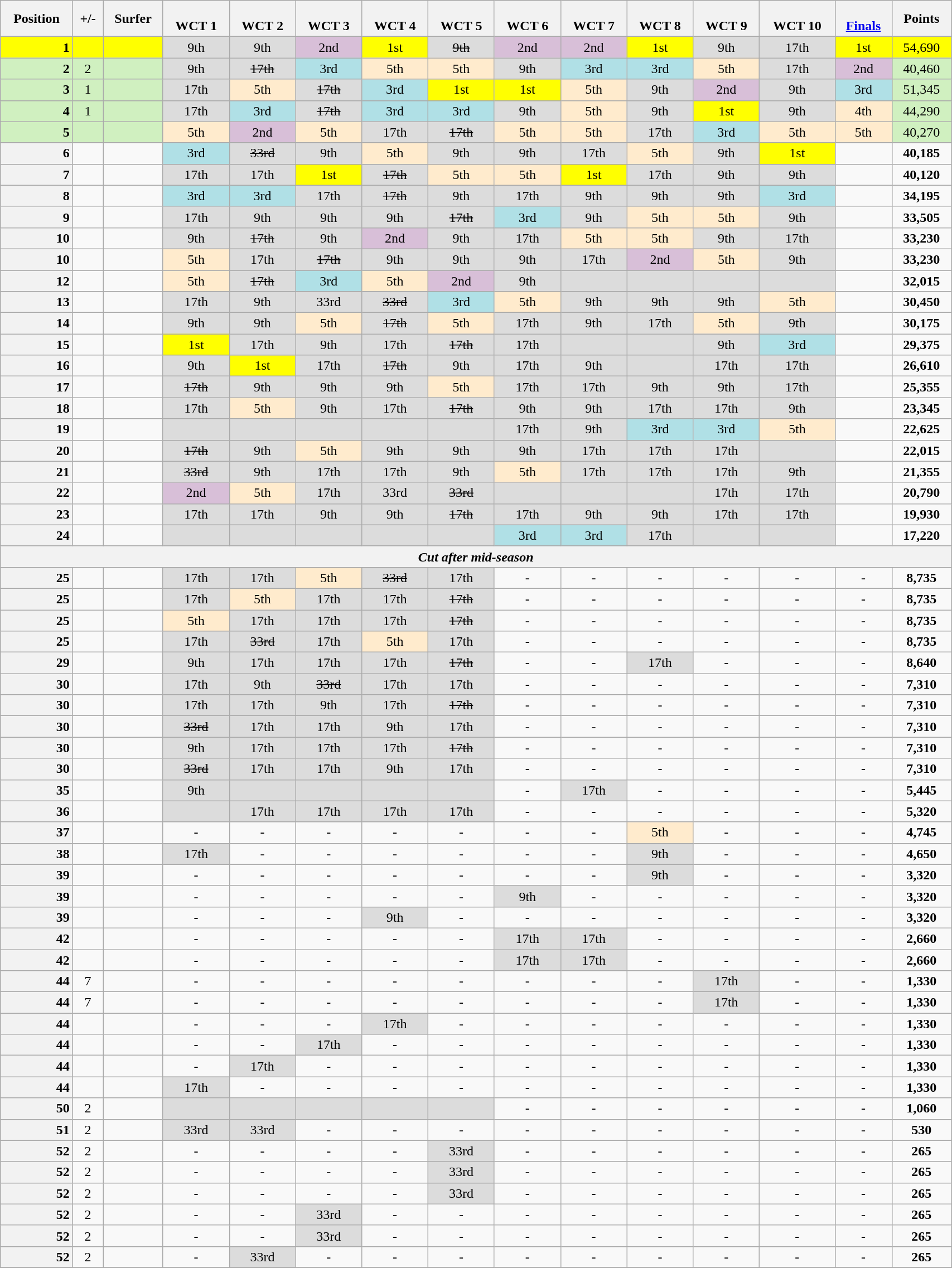<table class="wikitable" style="width:90%; text-align: center">
<tr>
<th>Position</th>
<th>+/-</th>
<th>Surfer</th>
<th><br>WCT 1</th>
<th><br>WCT 2</th>
<th><br>WCT 3</th>
<th><br>WCT 4</th>
<th><br>WCT 5</th>
<th><br>WCT 6</th>
<th><br>WCT 7</th>
<th><br>WCT 8</th>
<th><br>WCT 9</th>
<th><br>WCT 10</th>
<th><br><a href='#'>Finals</a></th>
<th>Points</th>
</tr>
<tr>
<th style="text-align:right;background:yellow;">1</th>
<td style="background:yellow;"></td>
<td style="text-align:left;background:yellow;"></td>
<td style="background:#dcdcdc;">9th</td>
<td style="background:#dcdcdc;">9th</td>
<td style="background:thistle;">2nd</td>
<td style="background:yellow;">1st</td>
<td style="background:#dcdcdc;"><s>9th</s></td>
<td style="background:thistle;">2nd</td>
<td style="background:thistle;">2nd</td>
<td style="background:yellow;">1st</td>
<td style="background:#dcdcdc;">9th</td>
<td style="background:#dcdcdc;">17th</td>
<td style="background:yellow;">1st</td>
<td style="background:yellow;">54,690</td>
</tr>
<tr>
<th style="text-align:right;background:#d0f0c0;">2</th>
<td style="background:#d0f0c0;">2</td>
<td style="text-align:left;background:#d0f0c0;"></td>
<td style="background:#dcdcdc;">9th</td>
<td style="background:#dcdcdc;"><s>17th</s></td>
<td style="background:#b0e0e6;">3rd</td>
<td style="background:#ffebcd;">5th</td>
<td style="background:#ffebcd;">5th</td>
<td style="background:#dcdcdc;">9th</td>
<td style="background:#b0e0e6;">3rd</td>
<td style="background:#b0e0e6;">3rd</td>
<td style="background:#ffebcd;">5th</td>
<td style="background:#dcdcdc;">17th</td>
<td style="background:thistle;">2nd</td>
<td style="background:#d0f0c0;">40,460</td>
</tr>
<tr>
<th style="text-align:right;background:#d0f0c0;">3</th>
<td style="background:#d0f0c0;">1</td>
<td style="text-align:left;background:#d0f0c0;"></td>
<td style="background:#dcdcdc;">17th</td>
<td style="background:#ffebcd;">5th</td>
<td style="background:#dcdcdc;"><s>17th</s></td>
<td style="background:#b0e0e6;">3rd</td>
<td style="background:yellow;">1st</td>
<td style="background:yellow;">1st</td>
<td style="background:#ffebcd;">5th</td>
<td style="background:#dcdcdc;">9th</td>
<td style="background:thistle;">2nd</td>
<td style="background:#dcdcdc;">9th</td>
<td style="background:#b0e0e6;">3rd</td>
<td style="background:#d0f0c0;">51,345</td>
</tr>
<tr>
<th style="text-align:right;background:#d0f0c0;">4</th>
<td style="background:#d0f0c0;">1</td>
<td style="text-align:left;background:#d0f0c0;"></td>
<td style="background:#dcdcdc;">17th</td>
<td style="background:#b0e0e6;">3rd</td>
<td style="background:#dcdcdc;"><s>17th</s></td>
<td style="background:#b0e0e6;">3rd</td>
<td style="background:#b0e0e6;">3rd</td>
<td style="background:#dcdcdc;">9th</td>
<td style="background:#ffebcd;">5th</td>
<td style="background:#dcdcdc;">9th</td>
<td style="background:yellow;">1st</td>
<td style="background:#dcdcdc;">9th</td>
<td style="background:#ffebcd;">4th</td>
<td style="background:#d0f0c0;">44,290</td>
</tr>
<tr>
<th style="text-align:right;background:#d0f0c0;">5</th>
<td style="background:#d0f0c0;"></td>
<td style="text-align:left;background:#d0f0c0;"></td>
<td style="background:#ffebcd;">5th</td>
<td style="background:thistle;">2nd</td>
<td style="background:#ffebcd;">5th</td>
<td style="background:#dcdcdc;">17th</td>
<td style="background:#dcdcdc;"><s>17th</s></td>
<td style="background:#ffebcd;">5th</td>
<td style="background:#ffebcd;">5th</td>
<td style="background:#dcdcdc;">17th</td>
<td style="background:#b0e0e6;">3rd</td>
<td style="background:#ffebcd;">5th</td>
<td style="background:#ffebcd;">5th</td>
<td style="background:#d0f0c0;">40,270</td>
</tr>
<tr>
<th style="text-align:right;">6</th>
<td></td>
<td style="text-align:left;"></td>
<td style="background:#b0e0e6;">3rd</td>
<td style="background:#dcdcdc;"><s>33rd</s></td>
<td style="background:#dcdcdc;">9th</td>
<td style="background:#ffebcd;">5th</td>
<td style="background:#dcdcdc;">9th</td>
<td style="background:#dcdcdc;">9th</td>
<td style="background:#dcdcdc;">17th</td>
<td style="background:#ffebcd;">5th</td>
<td style="background:#dcdcdc;">9th</td>
<td style="background:yellow;">1st</td>
<td></td>
<td><strong>40,185</strong></td>
</tr>
<tr>
<th style="text-align:right;">7</th>
<td></td>
<td style="text-align:left;"></td>
<td style="background:#dcdcdc;">17th</td>
<td style="background:#dcdcdc;">17th</td>
<td style="background:yellow;">1st</td>
<td style="background:#dcdcdc;"><s>17th</s></td>
<td style="background:#ffebcd;">5th</td>
<td style="background:#ffebcd;">5th</td>
<td style="background:yellow;">1st</td>
<td style="background:#dcdcdc;">17th</td>
<td style="background:#dcdcdc;">9th</td>
<td style="background:#dcdcdc;">9th</td>
<td></td>
<td><strong>40,120</strong></td>
</tr>
<tr>
<th style="text-align:right;">8</th>
<td></td>
<td style="text-align:left;"></td>
<td style="background:#b0e0e6;">3rd</td>
<td style="background:#b0e0e6;">3rd</td>
<td style="background:#dcdcdc;">17th</td>
<td style="background:#dcdcdc;"><s>17th</s></td>
<td style="background:#dcdcdc;">9th</td>
<td style="background:#dcdcdc;">17th</td>
<td style="background:#dcdcdc;">9th</td>
<td style="background:#dcdcdc;">9th</td>
<td style="background:#dcdcdc;">9th</td>
<td style="background:#b0e0e6;">3rd</td>
<td></td>
<td><strong>34,195</strong></td>
</tr>
<tr>
<th style="text-align:right;">9</th>
<td></td>
<td style="text-align:left;"></td>
<td style="background:#dcdcdc;">17th</td>
<td style="background:#dcdcdc;">9th</td>
<td style="background:#dcdcdc;">9th</td>
<td style="background:#dcdcdc;">9th</td>
<td style="background:#dcdcdc;"><s>17th</s></td>
<td style="background:#b0e0e6;">3rd</td>
<td style="background:#dcdcdc;">9th</td>
<td style="background:#ffebcd;">5th</td>
<td style="background:#ffebcd;">5th</td>
<td style="background:#dcdcdc;">9th</td>
<td></td>
<td><strong>33,505</strong></td>
</tr>
<tr>
<th style="text-align:right;">10</th>
<td></td>
<td style="text-align:left;"></td>
<td style="background:#dcdcdc;">9th</td>
<td style="background:#dcdcdc;"><s>17th</s></td>
<td style="background:#dcdcdc;">9th</td>
<td style="background:thistle;">2nd</td>
<td style="background:#dcdcdc;">9th</td>
<td style="background:#dcdcdc;">17th</td>
<td style="background:#ffebcd;">5th</td>
<td style="background:#ffebcd;">5th</td>
<td style="background:#dcdcdc;">9th</td>
<td style="background:#dcdcdc;">17th</td>
<td></td>
<td><strong>33,230</strong></td>
</tr>
<tr>
<th style="text-align:right;">10</th>
<td></td>
<td style="text-align:left;"></td>
<td style="background:#ffebcd;">5th</td>
<td style="background:#dcdcdc;">17th</td>
<td style="background:#dcdcdc;"><s>17th</s></td>
<td style="background:#dcdcdc;">9th</td>
<td style="background:#dcdcdc;">9th</td>
<td style="background:#dcdcdc;">9th</td>
<td style="background:#dcdcdc;">17th</td>
<td style="background:thistle;">2nd</td>
<td style="background:#ffebcd;">5th</td>
<td style="background:#dcdcdc;">9th</td>
<td></td>
<td><strong>33,230</strong></td>
</tr>
<tr>
<th style="text-align:right;">12</th>
<td></td>
<td style="text-align:left;"></td>
<td style="background:#ffebcd;">5th</td>
<td style="background:#dcdcdc;"><s>17th</s></td>
<td style="background:#b0e0e6;">3rd</td>
<td style="background:#ffebcd;">5th</td>
<td style="background:thistle;">2nd</td>
<td style="background:#dcdcdc;">9th</td>
<td style="background:#dcdcdc;"><strong></strong></td>
<td style="background:#dcdcdc;"><strong></strong></td>
<td style="background:#dcdcdc;"><strong></strong></td>
<td style="background:#dcdcdc;"><strong></strong></td>
<td></td>
<td><strong>32,015</strong></td>
</tr>
<tr>
<th style="text-align:right;">13</th>
<td></td>
<td style="text-align:left;"></td>
<td style="background:#dcdcdc;">17th</td>
<td style="background:#dcdcdc;">9th</td>
<td style="background:#dcdcdc;">33rd</td>
<td style="background:#dcdcdc;"><s>33rd</s></td>
<td style="background:#b0e0e6;">3rd</td>
<td style="background:#ffebcd;">5th</td>
<td style="background:#dcdcdc;">9th</td>
<td style="background:#dcdcdc;">9th</td>
<td style="background:#dcdcdc;">9th</td>
<td style="background:#ffebcd;">5th</td>
<td></td>
<td><strong>30,450</strong></td>
</tr>
<tr>
<th style="text-align:right;">14</th>
<td></td>
<td style="text-align:left;"></td>
<td style="background:#dcdcdc;">9th</td>
<td style="background:#dcdcdc;">9th</td>
<td style="background:#ffebcd;">5th</td>
<td style="background:#dcdcdc;"><s>17th</s></td>
<td style="background:#ffebcd;">5th</td>
<td style="background:#dcdcdc;">17th</td>
<td style="background:#dcdcdc;">9th</td>
<td style="background:#dcdcdc;">17th</td>
<td style="background:#ffebcd;">5th</td>
<td style="background:#dcdcdc;">9th</td>
<td></td>
<td><strong>30,175</strong></td>
</tr>
<tr>
<th style="text-align:right;">15</th>
<td></td>
<td style="text-align:left;"></td>
<td style="background:yellow;">1st</td>
<td style="background:#dcdcdc;">17th</td>
<td style="background:#dcdcdc;">9th</td>
<td style="background:#dcdcdc;">17th</td>
<td style="background:#dcdcdc;"><s>17th</s></td>
<td style="background:#dcdcdc;">17th</td>
<td style="background:#dcdcdc;"><strong></strong></td>
<td style="background:#dcdcdc;"><strong></strong></td>
<td style="background:#dcdcdc;">9th</td>
<td style="background:#b0e0e6;">3rd</td>
<td></td>
<td><strong>29,375</strong></td>
</tr>
<tr>
<th style="text-align:right;">16</th>
<td></td>
<td style="text-align:left;"></td>
<td style="background:#dcdcdc;">9th</td>
<td style="background:yellow;">1st</td>
<td style="background:#dcdcdc;">17th</td>
<td style="background:#dcdcdc;"><s>17th</s></td>
<td style="background:#dcdcdc;">9th</td>
<td style="background:#dcdcdc;">17th</td>
<td style="background:#dcdcdc;">9th</td>
<td style="background:#dcdcdc;"><strong></strong></td>
<td style="background:#dcdcdc;">17th</td>
<td style="background:#dcdcdc;">17th</td>
<td></td>
<td><strong>26,610</strong></td>
</tr>
<tr>
<th style="text-align:right;">17</th>
<td></td>
<td style="text-align:left;"></td>
<td style="background:#dcdcdc;"><s>17th</s></td>
<td style="background:#dcdcdc;">9th</td>
<td style="background:#dcdcdc;">9th</td>
<td style="background:#dcdcdc;">9th</td>
<td style="background:#ffebcd;">5th</td>
<td style="background:#dcdcdc;">17th</td>
<td style="background:#dcdcdc;">17th</td>
<td style="background:#dcdcdc;">9th</td>
<td style="background:#dcdcdc;">9th</td>
<td style="background:#dcdcdc;">17th</td>
<td></td>
<td><strong>25,355</strong></td>
</tr>
<tr>
<th style="text-align:right;">18</th>
<td></td>
<td style="text-align:left;"></td>
<td style="background:#dcdcdc;">17th</td>
<td style="background:#ffebcd;">5th</td>
<td style="background:#dcdcdc;">9th</td>
<td style="background:#dcdcdc;">17th</td>
<td style="background:#dcdcdc;"><s>17th</s></td>
<td style="background:#dcdcdc;">9th</td>
<td style="background:#dcdcdc;">9th</td>
<td style="background:#dcdcdc;">17th</td>
<td style="background:#dcdcdc;">17th</td>
<td style="background:#dcdcdc;">9th</td>
<td></td>
<td><strong>23,345</strong></td>
</tr>
<tr>
<th style="text-align:right;">19</th>
<td></td>
<td style="text-align:left;"></td>
<td style="background:#dcdcdc;"><strong></strong></td>
<td style="background:#dcdcdc;"><strong></strong></td>
<td style="background:#dcdcdc;"><strong></strong></td>
<td style="background:#dcdcdc;"><strong></strong></td>
<td style="background:#dcdcdc;"><strong><s></s></strong></td>
<td style="background:#dcdcdc;">17th</td>
<td style="background:#dcdcdc;">9th</td>
<td style="background:#b0e0e6;">3rd</td>
<td style="background:#b0e0e6;">3rd</td>
<td style="background:#ffebcd;">5th</td>
<td></td>
<td><strong>22,625</strong></td>
</tr>
<tr>
<th style="text-align:right;">20</th>
<td></td>
<td style="text-align:left;"></td>
<td style="background:#dcdcdc;"><s>17th</s></td>
<td style="background:#dcdcdc;">9th</td>
<td style="background:#ffebcd;">5th</td>
<td style="background:#dcdcdc;">9th</td>
<td style="background:#dcdcdc;">9th</td>
<td style="background:#dcdcdc;">9th</td>
<td style="background:#dcdcdc;">17th</td>
<td style="background:#dcdcdc;">17th</td>
<td style="background:#dcdcdc;">17th</td>
<td style="background:#dcdcdc;"><strong></strong></td>
<td></td>
<td><strong>22,015</strong></td>
</tr>
<tr>
<th style="text-align:right;">21</th>
<td></td>
<td style="text-align:left;"></td>
<td style="background:#dcdcdc;"><s>33rd</s></td>
<td style="background:#dcdcdc;">9th</td>
<td style="background:#dcdcdc;">17th</td>
<td style="background:#dcdcdc;">17th</td>
<td style="background:#dcdcdc;">9th</td>
<td style="background:#ffebcd;">5th</td>
<td style="background:#dcdcdc;">17th</td>
<td style="background:#dcdcdc;">17th</td>
<td style="background:#dcdcdc;">17th</td>
<td style="background:#dcdcdc;">9th</td>
<td></td>
<td><strong>21,355</strong></td>
</tr>
<tr>
<th style="text-align:right;">22</th>
<td></td>
<td style="text-align:left;"></td>
<td style="background:thistle;">2nd</td>
<td style="background:#ffebcd;">5th</td>
<td style="background:#dcdcdc;">17th</td>
<td style="background:#dcdcdc;">33rd</td>
<td style="background:#dcdcdc;"><s>33rd</s></td>
<td style="background:#dcdcdc;"><strong></strong></td>
<td style="background:#dcdcdc;"><strong></strong></td>
<td style="background:#dcdcdc;"><strong></strong></td>
<td style="background:#dcdcdc;">17th</td>
<td style="background:#dcdcdc;">17th</td>
<td></td>
<td><strong>20,790</strong></td>
</tr>
<tr>
<th style="text-align:right;">23</th>
<td></td>
<td style="text-align:left;"></td>
<td style="background:#dcdcdc;">17th</td>
<td style="background:#dcdcdc;">17th</td>
<td style="background:#dcdcdc;">9th</td>
<td style="background:#dcdcdc;">9th</td>
<td style="background:#dcdcdc;"><s>17th</s></td>
<td style="background:#dcdcdc;">17th</td>
<td style="background:#dcdcdc;">9th</td>
<td style="background:#dcdcdc;">9th</td>
<td style="background:#dcdcdc;">17th</td>
<td style="background:#dcdcdc;">17th</td>
<td></td>
<td><strong>19,930</strong></td>
</tr>
<tr>
<th style="text-align:right;">24</th>
<td></td>
<td style="text-align:left;"></td>
<td style="background:#dcdcdc;"><strong></strong></td>
<td style="background:#dcdcdc;"><strong></strong></td>
<td style="background:#dcdcdc;"><strong></strong></td>
<td style="background:#dcdcdc;"><strong></strong></td>
<td style="background:#dcdcdc;"><strong><s></s></strong></td>
<td style="background:#b0e0e6;">3rd</td>
<td style="background:#b0e0e6;">3rd</td>
<td style="background:#dcdcdc;">17th</td>
<td style="background:#dcdcdc;"><strong></strong></td>
<td style="background:#dcdcdc;"><strong></strong></td>
<td></td>
<td><strong>17,220</strong></td>
</tr>
<tr>
<th colspan="15"><em>Cut after mid-season</em></th>
</tr>
<tr>
<th style="text-align:right;">25</th>
<td></td>
<td style="text-align:left;"></td>
<td style="background:#dcdcdc;">17th</td>
<td style="background:#dcdcdc;">17th</td>
<td style="background:#ffebcd;">5th</td>
<td style="background:#dcdcdc;"><s>33rd</s></td>
<td style="background:#dcdcdc;">17th</td>
<td>-</td>
<td>-</td>
<td>-</td>
<td>-</td>
<td>-</td>
<td>-</td>
<td><strong>8,735</strong></td>
</tr>
<tr>
<th style="text-align:right;">25</th>
<td></td>
<td style="text-align:left;"></td>
<td style="background:#dcdcdc;">17th</td>
<td style="background:#ffebcd;">5th</td>
<td style="background:#dcdcdc;">17th</td>
<td style="background:#dcdcdc;">17th</td>
<td style="background:#dcdcdc;"><s>17th</s></td>
<td>-</td>
<td>-</td>
<td>-</td>
<td>-</td>
<td>-</td>
<td>-</td>
<td><strong>8,735</strong></td>
</tr>
<tr>
<th style="text-align:right;">25</th>
<td></td>
<td style="text-align:left;"></td>
<td style="background:#ffebcd;">5th</td>
<td style="background:#dcdcdc;">17th</td>
<td style="background:#dcdcdc;">17th</td>
<td style="background:#dcdcdc;">17th</td>
<td style="background:#dcdcdc;"><s>17th</s></td>
<td>-</td>
<td>-</td>
<td>-</td>
<td>-</td>
<td>-</td>
<td>-</td>
<td><strong>8,735</strong></td>
</tr>
<tr>
<th style="text-align:right;">25</th>
<td></td>
<td style="text-align:left;"></td>
<td style="background:#dcdcdc;">17th</td>
<td style="background:#dcdcdc;"><s>33rd</s></td>
<td style="background:#dcdcdc;">17th</td>
<td style="background:#ffebcd;">5th</td>
<td style="background:#dcdcdc;">17th</td>
<td>-</td>
<td>-</td>
<td>-</td>
<td>-</td>
<td>-</td>
<td>-</td>
<td><strong>8,735</strong></td>
</tr>
<tr>
<th style="text-align:right;">29</th>
<td></td>
<td style="text-align:left;"></td>
<td style="background:#dcdcdc;">9th</td>
<td style="background:#dcdcdc;">17th</td>
<td style="background:#dcdcdc;">17th</td>
<td style="background:#dcdcdc;">17th</td>
<td style="background:#dcdcdc;"><s>17th</s></td>
<td>-</td>
<td>-</td>
<td style="background:#dcdcdc;">17th</td>
<td>-</td>
<td>-</td>
<td>-</td>
<td><strong>8,640</strong></td>
</tr>
<tr>
<th style="text-align:right;">30</th>
<td></td>
<td style="text-align:left;"></td>
<td style="background:#dcdcdc;">17th</td>
<td style="background:#dcdcdc;">9th</td>
<td style="background:#dcdcdc;"><s>33rd</s></td>
<td style="background:#dcdcdc;">17th</td>
<td style="background:#dcdcdc;">17th</td>
<td>-</td>
<td>-</td>
<td>-</td>
<td>-</td>
<td>-</td>
<td>-</td>
<td><strong>7,310</strong></td>
</tr>
<tr>
<th style="text-align:right;">30</th>
<td></td>
<td style="text-align:left;"></td>
<td style="background:#dcdcdc;">17th</td>
<td style="background:#dcdcdc;">17th</td>
<td style="background:#dcdcdc;">9th</td>
<td style="background:#dcdcdc;">17th</td>
<td style="background:#dcdcdc;"><s>17th</s></td>
<td>-</td>
<td>-</td>
<td>-</td>
<td>-</td>
<td>-</td>
<td>-</td>
<td><strong>7,310</strong></td>
</tr>
<tr>
<th style="text-align:right;">30</th>
<td></td>
<td style="text-align:left;"></td>
<td style="background:#dcdcdc;"><s>33rd</s></td>
<td style="background:#dcdcdc;">17th</td>
<td style="background:#dcdcdc;">17th</td>
<td style="background:#dcdcdc;">9th</td>
<td style="background:#dcdcdc;">17th</td>
<td>-</td>
<td>-</td>
<td>-</td>
<td>-</td>
<td>-</td>
<td>-</td>
<td><strong>7,310</strong></td>
</tr>
<tr>
<th style="text-align:right;">30</th>
<td></td>
<td style="text-align:left;"></td>
<td style="background:#dcdcdc;">9th</td>
<td style="background:#dcdcdc;">17th</td>
<td style="background:#dcdcdc;">17th</td>
<td style="background:#dcdcdc;">17th</td>
<td style="background:#dcdcdc;"><s>17th</s></td>
<td>-</td>
<td>-</td>
<td>-</td>
<td>-</td>
<td>-</td>
<td>-</td>
<td><strong>7,310</strong></td>
</tr>
<tr>
<th style="text-align:right;">30</th>
<td></td>
<td style="text-align:left;"></td>
<td style="background:#dcdcdc;"><s>33rd</s></td>
<td style="background:#dcdcdc;">17th</td>
<td style="background:#dcdcdc;">17th</td>
<td style="background:#dcdcdc;">9th</td>
<td style="background:#dcdcdc;">17th</td>
<td>-</td>
<td>-</td>
<td>-</td>
<td>-</td>
<td>-</td>
<td>-</td>
<td><strong>7,310</strong></td>
</tr>
<tr>
<th style="text-align:right;">35</th>
<td></td>
<td style="text-align:left;"></td>
<td style="background:#dcdcdc;">9th</td>
<td style="background:#dcdcdc;"><strong></strong></td>
<td style="background:#dcdcdc;"><strong></strong></td>
<td style="background:#dcdcdc;"><strong></strong></td>
<td style="background:#dcdcdc;"><strong><s></s></strong></td>
<td>-</td>
<td style="background:#dcdcdc;">17th</td>
<td>-</td>
<td>-</td>
<td>-</td>
<td>-</td>
<td><strong>5,445</strong></td>
</tr>
<tr>
<th style="text-align:right;">36</th>
<td></td>
<td style="text-align:left;"></td>
<td style="background:#dcdcdc;"><strong><s></s></strong></td>
<td style="background:#dcdcdc;">17th</td>
<td style="background:#dcdcdc;">17th</td>
<td style="background:#dcdcdc;">17th</td>
<td style="background:#dcdcdc;">17th</td>
<td>-</td>
<td>-</td>
<td>-</td>
<td>-</td>
<td>-</td>
<td>-</td>
<td><strong>5,320</strong></td>
</tr>
<tr>
<th style="text-align:right;">37</th>
<td></td>
<td style="text-align:left;"></td>
<td>-</td>
<td>-</td>
<td>-</td>
<td>-</td>
<td>-</td>
<td>-</td>
<td>-</td>
<td style="background:#ffebcd;">5th</td>
<td>-</td>
<td>-</td>
<td>-</td>
<td><strong>4,745</strong></td>
</tr>
<tr>
<th style="text-align:right;">38</th>
<td></td>
<td style="text-align:left;"></td>
<td style="background:#dcdcdc;">17th</td>
<td>-</td>
<td>-</td>
<td>-</td>
<td>-</td>
<td>-</td>
<td>-</td>
<td style="background:#dcdcdc;">9th</td>
<td>-</td>
<td>-</td>
<td>-</td>
<td><strong>4,650</strong></td>
</tr>
<tr>
<th style="text-align:right;">39</th>
<td></td>
<td style="text-align:left;"></td>
<td>-</td>
<td>-</td>
<td>-</td>
<td>-</td>
<td>-</td>
<td>-</td>
<td>-</td>
<td style="background:#dcdcdc;">9th</td>
<td>-</td>
<td>-</td>
<td>-</td>
<td><strong>3,320</strong></td>
</tr>
<tr>
<th style="text-align:right;">39</th>
<td></td>
<td style="text-align:left;"></td>
<td>-</td>
<td>-</td>
<td>-</td>
<td>-</td>
<td>-</td>
<td style="background:#dcdcdc;">9th</td>
<td>-</td>
<td>-</td>
<td>-</td>
<td>-</td>
<td>-</td>
<td><strong>3,320</strong></td>
</tr>
<tr>
<th style="text-align:right;">39</th>
<td></td>
<td style="text-align:left;"></td>
<td>-</td>
<td>-</td>
<td>-</td>
<td style="background:#dcdcdc;">9th</td>
<td>-</td>
<td>-</td>
<td>-</td>
<td>-</td>
<td>-</td>
<td>-</td>
<td>-</td>
<td><strong>3,320</strong></td>
</tr>
<tr>
<th style="text-align:right;">42</th>
<td></td>
<td style="text-align:left;"></td>
<td>-</td>
<td>-</td>
<td>-</td>
<td>-</td>
<td>-</td>
<td style="background:#dcdcdc;">17th</td>
<td style="background:#dcdcdc;">17th</td>
<td>-</td>
<td>-</td>
<td>-</td>
<td>-</td>
<td><strong>2,660</strong></td>
</tr>
<tr>
<th style="text-align:right;">42</th>
<td></td>
<td style="text-align:left;"></td>
<td>-</td>
<td>-</td>
<td>-</td>
<td>-</td>
<td>-</td>
<td style="background:#dcdcdc;">17th</td>
<td style="background:#dcdcdc;">17th</td>
<td>-</td>
<td>-</td>
<td>-</td>
<td>-</td>
<td><strong>2,660</strong></td>
</tr>
<tr>
<th style="text-align:right;">44</th>
<td>7</td>
<td style="text-align:left;"></td>
<td>-</td>
<td>-</td>
<td>-</td>
<td>-</td>
<td>-</td>
<td>-</td>
<td>-</td>
<td>-</td>
<td style="background:#dcdcdc;">17th</td>
<td>-</td>
<td>-</td>
<td><strong>1,330</strong></td>
</tr>
<tr>
<th style="text-align:right;">44</th>
<td>7</td>
<td style="text-align:left;"></td>
<td>-</td>
<td>-</td>
<td>-</td>
<td>-</td>
<td>-</td>
<td>-</td>
<td>-</td>
<td>-</td>
<td style="background:#dcdcdc;">17th</td>
<td>-</td>
<td>-</td>
<td><strong>1,330</strong></td>
</tr>
<tr>
<th style="text-align:right;">44</th>
<td></td>
<td style="text-align:left;"></td>
<td>-</td>
<td>-</td>
<td>-</td>
<td style="background:#dcdcdc;">17th</td>
<td>-</td>
<td>-</td>
<td>-</td>
<td>-</td>
<td>-</td>
<td>-</td>
<td>-</td>
<td><strong>1,330</strong></td>
</tr>
<tr>
<th style="text-align:right;">44</th>
<td></td>
<td style="text-align:left;"></td>
<td>-</td>
<td>-</td>
<td style="background:#dcdcdc;">17th</td>
<td>-</td>
<td>-</td>
<td>-</td>
<td>-</td>
<td>-</td>
<td>-</td>
<td>-</td>
<td>-</td>
<td><strong>1,330</strong></td>
</tr>
<tr>
<th style="text-align:right;">44</th>
<td></td>
<td style="text-align:left;"></td>
<td>-</td>
<td style="background:#dcdcdc;">17th</td>
<td>-</td>
<td>-</td>
<td>-</td>
<td>-</td>
<td>-</td>
<td>-</td>
<td>-</td>
<td>-</td>
<td>-</td>
<td><strong>1,330</strong></td>
</tr>
<tr>
<th style="text-align:right;">44</th>
<td></td>
<td style="text-align:left;"></td>
<td style="background:#dcdcdc;">17th</td>
<td>-</td>
<td>-</td>
<td>-</td>
<td>-</td>
<td>-</td>
<td>-</td>
<td>-</td>
<td>-</td>
<td>-</td>
<td>-</td>
<td><strong>1,330</strong></td>
</tr>
<tr>
<th style="text-align:right;">50</th>
<td>2</td>
<td style="text-align:left;"></td>
<td style="background:#dcdcdc;"><strong></strong></td>
<td style="background:#dcdcdc;"><strong></strong></td>
<td style="background:#dcdcdc;"><strong></strong></td>
<td style="background:#dcdcdc;"><strong></strong></td>
<td style="background:#dcdcdc;"><strong><s></s></strong></td>
<td>-</td>
<td>-</td>
<td>-</td>
<td>-</td>
<td>-</td>
<td>-</td>
<td><strong>1,060</strong></td>
</tr>
<tr>
<th style="text-align:right;">51</th>
<td>2</td>
<td style="text-align:left;"></td>
<td style="background:#dcdcdc;">33rd</td>
<td style="background:#dcdcdc;">33rd</td>
<td>-</td>
<td>-</td>
<td>-</td>
<td>-</td>
<td>-</td>
<td>-</td>
<td>-</td>
<td>-</td>
<td>-</td>
<td><strong>530</strong></td>
</tr>
<tr>
<th style="text-align:right;">52</th>
<td>2</td>
<td style="text-align:left;"></td>
<td>-</td>
<td>-</td>
<td>-</td>
<td>-</td>
<td style="background:#dcdcdc;">33rd</td>
<td>-</td>
<td>-</td>
<td>-</td>
<td>-</td>
<td>-</td>
<td>-</td>
<td><strong>265</strong></td>
</tr>
<tr>
<th style="text-align:right;">52</th>
<td>2</td>
<td style="text-align:left;"></td>
<td>-</td>
<td>-</td>
<td>-</td>
<td>-</td>
<td style="background:#dcdcdc;">33rd</td>
<td>-</td>
<td>-</td>
<td>-</td>
<td>-</td>
<td>-</td>
<td>-</td>
<td><strong>265</strong></td>
</tr>
<tr>
<th style="text-align:right;">52</th>
<td>2</td>
<td style="text-align:left;"></td>
<td>-</td>
<td>-</td>
<td>-</td>
<td>-</td>
<td style="background:#dcdcdc;">33rd</td>
<td>-</td>
<td>-</td>
<td>-</td>
<td>-</td>
<td>-</td>
<td>-</td>
<td><strong>265</strong></td>
</tr>
<tr>
<th style="text-align:right;">52</th>
<td>2</td>
<td style="text-align:left;"></td>
<td>-</td>
<td>-</td>
<td style="background:#dcdcdc;">33rd</td>
<td>-</td>
<td>-</td>
<td>-</td>
<td>-</td>
<td>-</td>
<td>-</td>
<td>-</td>
<td>-</td>
<td><strong>265</strong></td>
</tr>
<tr>
<th style="text-align:right;">52</th>
<td>2</td>
<td style="text-align:left;"></td>
<td>-</td>
<td>-</td>
<td style="background:#dcdcdc;">33rd</td>
<td>-</td>
<td>-</td>
<td>-</td>
<td>-</td>
<td>-</td>
<td>-</td>
<td>-</td>
<td>-</td>
<td><strong>265</strong></td>
</tr>
<tr>
<th style="text-align:right;">52</th>
<td>2</td>
<td style="text-align:left;"></td>
<td>-</td>
<td style="background:#dcdcdc;">33rd</td>
<td>-</td>
<td>-</td>
<td>-</td>
<td>-</td>
<td>-</td>
<td>-</td>
<td>-</td>
<td>-</td>
<td>-</td>
<td><strong>265</strong></td>
</tr>
<tr>
</tr>
</table>
